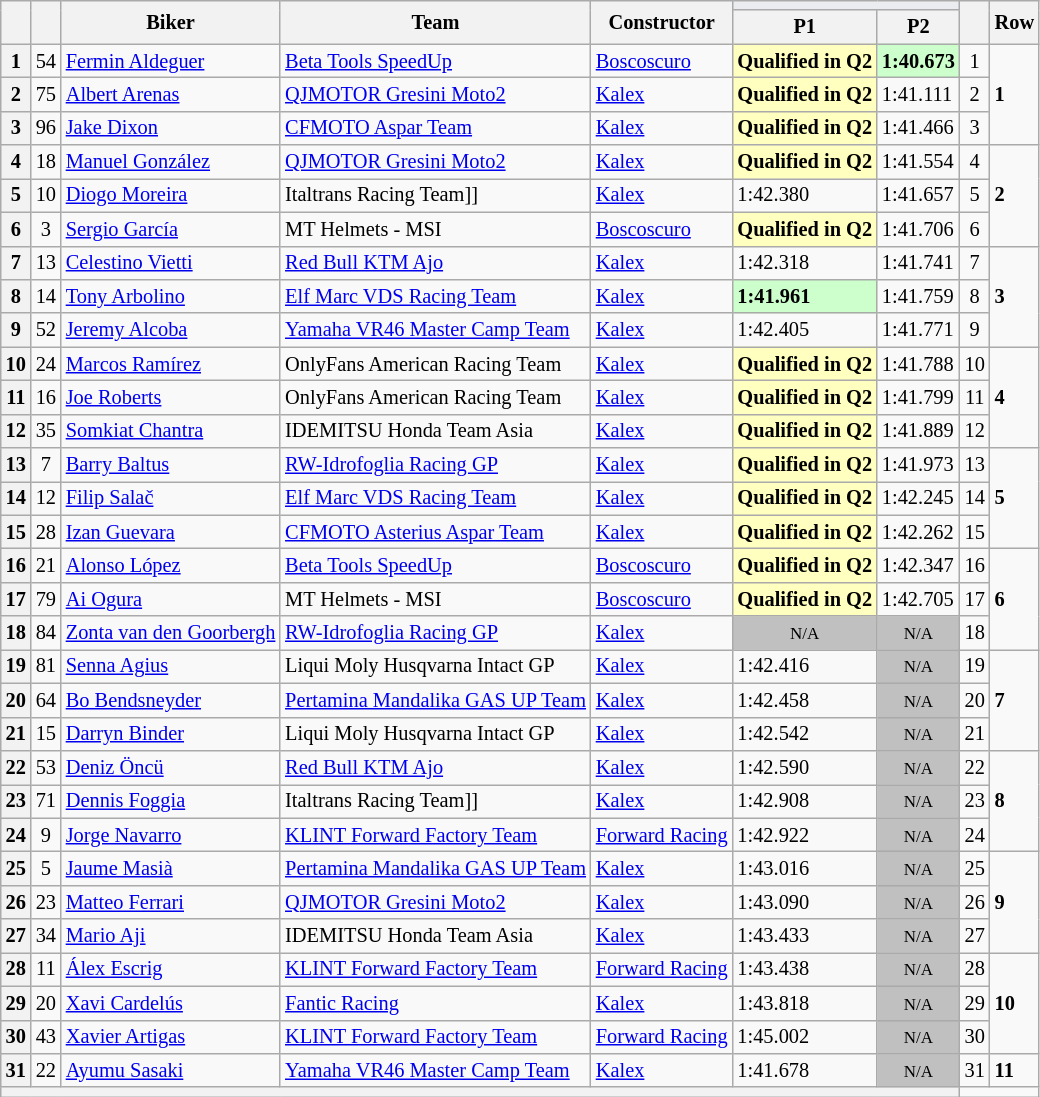<table class="wikitable sortable" style="font-size: 85%;">
<tr>
<th rowspan="2"></th>
<th rowspan="2"></th>
<th rowspan="2">Biker</th>
<th rowspan="2">Team</th>
<th rowspan="2">Constructor</th>
<th colspan="2" style="background:#eaecf0; text-align:center;"></th>
<th rowspan="2"></th>
<th rowspan="2">Row</th>
</tr>
<tr>
<th scope="col">P1</th>
<th scope="col">P2</th>
</tr>
<tr>
<th scope="row">1</th>
<td align="center">54</td>
<td><a href='#'>Fermin Aldeguer</a></td>
<td><a href='#'>Beta Tools SpeedUp</a></td>
<td><a href='#'>Boscoscuro</a></td>
<td style="background:#ffffbf;"><strong>Qualified in Q2</strong></td>
<td style="background:#ccffcc;"><strong>1:40.673</strong></td>
<td align="center">1</td>
<td rowspan="3"><strong>1</strong></td>
</tr>
<tr>
<th scope="row">2</th>
<td align="center">75</td>
<td> <a href='#'>Albert Arenas</a></td>
<td><a href='#'>QJMOTOR Gresini Moto2</a></td>
<td><a href='#'>Kalex</a></td>
<td style="background:#ffffbf;"><strong>Qualified in Q2</strong></td>
<td>1:41.111</td>
<td align="center">2</td>
</tr>
<tr>
<th scope="row">3</th>
<td align="center">96</td>
<td>  <a href='#'>Jake Dixon</a></td>
<td><a href='#'>CFMOTO Aspar Team</a></td>
<td><a href='#'>Kalex</a></td>
<td style="background:#ffffbf;"><strong>Qualified in Q2</strong></td>
<td>1:41.466</td>
<td align="center">3</td>
</tr>
<tr>
<th scope="row">4</th>
<td align="center">18</td>
<td>  <a href='#'>Manuel González</a></td>
<td><a href='#'>QJMOTOR Gresini Moto2</a></td>
<td><a href='#'>Kalex</a></td>
<td style="background:#ffffbf;"><strong>Qualified in Q2</strong></td>
<td>1:41.554</td>
<td align="center">4</td>
<td rowspan="3"><strong>2</strong></td>
</tr>
<tr>
<th scope="row">5</th>
<td align="center">10</td>
<td> <a href='#'>Diogo Moreira</a></td>
<td>Italtrans Racing Team]]</td>
<td><a href='#'>Kalex</a></td>
<td>1:42.380</td>
<td>1:41.657</td>
<td align="center">5</td>
</tr>
<tr>
<th scope="row">6</th>
<td align="center">3</td>
<td>  <a href='#'>Sergio García</a></td>
<td>MT Helmets - MSI</td>
<td><a href='#'>Boscoscuro</a></td>
<td style="background:#ffffbf;"><strong>Qualified in Q2</strong></td>
<td>1:41.706</td>
<td align="center">6</td>
</tr>
<tr>
<th scope="row">7</th>
<td align="center">13</td>
<td>  <a href='#'>Celestino Vietti</a></td>
<td><a href='#'>Red Bull KTM Ajo</a></td>
<td><a href='#'>Kalex</a></td>
<td>1:42.318</td>
<td>1:41.741</td>
<td align="center">7</td>
<td rowspan="3"><strong>3</strong></td>
</tr>
<tr>
<th scope="row">8</th>
<td align="center">14</td>
<td> <a href='#'>Tony Arbolino</a></td>
<td><a href='#'>Elf Marc VDS Racing Team</a></td>
<td><a href='#'>Kalex</a></td>
<td style="background:#ccffcc;"><strong>1:41.961</strong></td>
<td>1:41.759</td>
<td align="center">8</td>
</tr>
<tr>
<th scope="row">9</th>
<td align="center">52</td>
<td> <a href='#'>Jeremy Alcoba</a></td>
<td><a href='#'>Yamaha VR46 Master Camp Team</a></td>
<td><a href='#'>Kalex</a></td>
<td>1:42.405</td>
<td>1:41.771</td>
<td align="center">9</td>
</tr>
<tr>
<th scope="row">10</th>
<td align="center">24</td>
<td> <a href='#'>Marcos Ramírez</a></td>
<td>OnlyFans American Racing Team</td>
<td><a href='#'>Kalex</a></td>
<td style="background:#ffffbf;"><strong>Qualified in Q2</strong></td>
<td>1:41.788</td>
<td align="center">10</td>
<td rowspan="3"><strong>4</strong></td>
</tr>
<tr>
<th scope="row">11</th>
<td align="center">16</td>
<td> <a href='#'>Joe Roberts</a></td>
<td>OnlyFans American Racing Team</td>
<td><a href='#'>Kalex</a></td>
<td style="background:#ffffbf;"><strong>Qualified in Q2</strong></td>
<td>1:41.799</td>
<td align="center">11</td>
</tr>
<tr>
<th scope="row">12</th>
<td align="center">35</td>
<td> <a href='#'>Somkiat Chantra</a></td>
<td>IDEMITSU Honda Team Asia</td>
<td><a href='#'>Kalex</a></td>
<td style="background:#ffffbf;"><strong>Qualified in Q2</strong></td>
<td>1:41.889</td>
<td align="center">12</td>
</tr>
<tr>
<th scope="row">13</th>
<td align="center">7</td>
<td> <a href='#'>Barry Baltus</a></td>
<td><a href='#'>RW-Idrofoglia Racing GP</a></td>
<td><a href='#'>Kalex</a></td>
<td style="background:#ffffbf;"><strong>Qualified in Q2</strong></td>
<td>1:41.973</td>
<td align="center">13</td>
<td rowspan="3"><strong>5</strong></td>
</tr>
<tr>
<th scope="row">14</th>
<td align="center">12</td>
<td> <a href='#'>Filip Salač</a></td>
<td><a href='#'>Elf Marc VDS Racing Team</a></td>
<td><a href='#'>Kalex</a></td>
<td style="background:#ffffbf;"><strong>Qualified in Q2</strong></td>
<td>1:42.245</td>
<td align="center">14</td>
</tr>
<tr>
<th scope="row">15</th>
<td align="center">28</td>
<td>  <a href='#'>Izan Guevara</a></td>
<td><a href='#'>CFMOTO Asterius Aspar Team</a></td>
<td><a href='#'>Kalex</a></td>
<td style="background:#ffffbf;"><strong>Qualified in Q2</strong></td>
<td>1:42.262</td>
<td align="center">15</td>
</tr>
<tr>
<th scope="row">16</th>
<td align="center">21</td>
<td> <a href='#'>Alonso López</a></td>
<td><a href='#'>Beta Tools SpeedUp</a></td>
<td><a href='#'>Boscoscuro</a></td>
<td style="background:#ffffbf;"><strong>Qualified in Q2</strong></td>
<td>1:42.347</td>
<td align="center">16</td>
<td rowspan="3"><strong>6</strong></td>
</tr>
<tr>
<th scope="row">17</th>
<td align="center">79</td>
<td> <a href='#'>Ai Ogura</a></td>
<td>MT Helmets - MSI</td>
<td><a href='#'>Boscoscuro</a></td>
<td style="background:#ffffbf;"><strong>Qualified in Q2</strong></td>
<td>1:42.705</td>
<td align="center">17</td>
</tr>
<tr>
<th scope="row">18</th>
<td align="center">84</td>
<td> <a href='#'>Zonta van den Goorbergh</a></td>
<td><a href='#'>RW-Idrofoglia Racing GP</a></td>
<td><a href='#'>Kalex</a></td>
<td style="background: silver" align="center" data-sort-value="22"><small>N/A</small></td>
<td style="background: silver" align="center" data-sort-value="22"><small>N/A</small></td>
<td align="center">18</td>
</tr>
<tr>
<th scope="row">19</th>
<td align="center">81</td>
<td> <a href='#'>Senna Agius</a></td>
<td>Liqui Moly Husqvarna Intact GP</td>
<td><a href='#'>Kalex</a></td>
<td>1:42.416</td>
<td style="background: silver" align="center" data-sort-value="22"><small>N/A</small></td>
<td align="center">19</td>
<td rowspan="3"><strong>7</strong></td>
</tr>
<tr>
<th scope="row">20</th>
<td align="center">64</td>
<td>  <a href='#'>Bo Bendsneyder</a></td>
<td><a href='#'>Pertamina Mandalika GAS UP Team</a></td>
<td><a href='#'>Kalex</a></td>
<td>1:42.458</td>
<td style="background: silver" align="center" data-sort-value="22"><small>N/A</small></td>
<td align="center">20</td>
</tr>
<tr>
<th scope="row">21</th>
<td align="center">15</td>
<td> <a href='#'>Darryn Binder</a></td>
<td>Liqui Moly Husqvarna Intact GP</td>
<td><a href='#'>Kalex</a></td>
<td>1:42.542</td>
<td style="background: silver" align="center" data-sort-value="22"><small>N/A</small></td>
<td align="center">21</td>
</tr>
<tr>
<th scope="row">22</th>
<td align="center">53</td>
<td> <a href='#'>Deniz Öncü</a></td>
<td><a href='#'>Red Bull KTM Ajo</a></td>
<td><a href='#'>Kalex</a></td>
<td>1:42.590</td>
<td style="background: silver" align="center" data-sort-value="22"><small>N/A</small></td>
<td align="center">22</td>
<td rowspan="3"><strong>8</strong></td>
</tr>
<tr>
<th scope="row">23</th>
<td align="center">71</td>
<td> <a href='#'>Dennis Foggia</a></td>
<td>Italtrans Racing Team]]</td>
<td><a href='#'>Kalex</a></td>
<td>1:42.908</td>
<td style="background: silver" align="center" data-sort-value="22"><small>N/A</small></td>
<td align="center">23</td>
</tr>
<tr>
<th scope="row">24</th>
<td align="center">9</td>
<td> <a href='#'>Jorge Navarro</a></td>
<td><a href='#'>KLINT Forward Factory Team</a></td>
<td><a href='#'>Forward Racing</a></td>
<td>1:42.922</td>
<td style="background: silver" align="center" data-sort-value="22"><small>N/A</small></td>
<td align="center">24</td>
</tr>
<tr>
<th scope="row">25</th>
<td align="center">5</td>
<td> <a href='#'>Jaume Masià</a></td>
<td><a href='#'>Pertamina Mandalika GAS UP Team</a></td>
<td><a href='#'>Kalex</a></td>
<td>1:43.016</td>
<td style="background: silver" align="center" data-sort-value="22"><small>N/A</small></td>
<td align="center">25</td>
<td rowspan="3"><strong>9</strong></td>
</tr>
<tr>
<th scope="row">26</th>
<td align="center">23</td>
<td> <a href='#'>Matteo Ferrari</a></td>
<td><a href='#'>QJMOTOR Gresini Moto2</a></td>
<td><a href='#'>Kalex</a></td>
<td>1:43.090</td>
<td style="background: silver" align="center" data-sort-value="22"><small>N/A</small></td>
<td align="center">26</td>
</tr>
<tr>
<th scope="row">27</th>
<td align="center">34</td>
<td> <a href='#'>Mario Aji</a></td>
<td>IDEMITSU Honda Team Asia</td>
<td><a href='#'>Kalex</a></td>
<td>1:43.433</td>
<td style="background: silver" align="center" data-sort-value="22"><small>N/A</small></td>
<td align="center">27</td>
</tr>
<tr>
<th scope="row">28</th>
<td align="center">11</td>
<td> <a href='#'>Álex Escrig</a></td>
<td><a href='#'>KLINT Forward Factory Team</a></td>
<td><a href='#'>Forward Racing</a></td>
<td>1:43.438</td>
<td style="background: silver" align="center" data-sort-value="22"><small>N/A</small></td>
<td align="center">28</td>
<td rowspan="3"><strong>10</strong></td>
</tr>
<tr>
<th scope="row">29</th>
<td align="center">20</td>
<td> <a href='#'>Xavi Cardelús</a></td>
<td><a href='#'>Fantic Racing</a></td>
<td><a href='#'>Kalex</a></td>
<td>1:43.818</td>
<td style="background: silver" align="center" data-sort-value="22"><small>N/A</small></td>
<td align="center">29</td>
</tr>
<tr>
<th scope="row">30</th>
<td align="center">43</td>
<td> <a href='#'>Xavier Artigas</a></td>
<td><a href='#'>KLINT Forward Factory Team</a></td>
<td><a href='#'>Forward Racing</a></td>
<td>1:45.002</td>
<td style="background: silver" align="center" data-sort-value="22"><small>N/A</small></td>
<td align="center">30</td>
</tr>
<tr>
<th scope="row">31</th>
<td align="center">22</td>
<td> <a href='#'>Ayumu Sasaki</a></td>
<td><a href='#'>Yamaha VR46 Master Camp Team</a></td>
<td><a href='#'>Kalex</a></td>
<td>1:41.678</td>
<td style="background: silver" align="center" data-sort-value="22"><small>N/A</small></td>
<td align="center">31</td>
<td rowspan="1"><strong>11</strong></td>
</tr>
<tr>
<th colspan="7"></th>
</tr>
</table>
